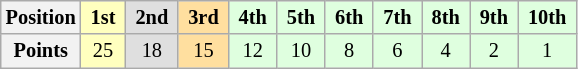<table class="wikitable" style="font-size:85%; text-align:center">
<tr>
<th>Position</th>
<td style="background:#ffffbf"> <strong>1st</strong> </td>
<td style="background:#dfdfdf"> <strong>2nd</strong> </td>
<td style="background:#ffdf9f"> <strong>3rd</strong> </td>
<td style="background:#dfffdf"> <strong>4th</strong> </td>
<td style="background:#dfffdf"> <strong>5th</strong> </td>
<td style="background:#dfffdf"> <strong>6th</strong> </td>
<td style="background:#dfffdf"> <strong>7th</strong> </td>
<td style="background:#dfffdf"> <strong>8th</strong> </td>
<td style="background:#dfffdf"> <strong>9th</strong> </td>
<td style="background:#dfffdf"> <strong>10th</strong> </td>
</tr>
<tr>
<th>Points</th>
<td style="background:#ffffbf">25</td>
<td style="background:#dfdfdf">18</td>
<td style="background:#ffdf9f">15</td>
<td style="background:#dfffdf">12</td>
<td style="background:#dfffdf">10</td>
<td style="background:#dfffdf">8</td>
<td style="background:#dfffdf">6</td>
<td style="background:#dfffdf">4</td>
<td style="background:#dfffdf">2</td>
<td style="background:#dfffdf">1</td>
</tr>
</table>
